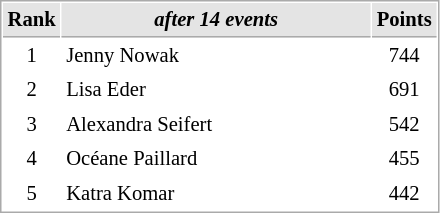<table cellspacing="1" cellpadding="3" style="border:1px solid #aaa; font-size:86%;">
<tr style="background:#e4e4e4;">
<th style="border-bottom:1px solid #AAAAAA" width=10>Rank</th>
<th style="border-bottom:1px solid #AAAAAA" width=200><em>after 14 events</em></th>
<th style="border-bottom:1px solid #AAAAAA" width=20>Points</th>
</tr>
<tr>
<td align=center>1</td>
<td> Jenny Nowak</td>
<td align=center>744</td>
</tr>
<tr>
<td align=center>2</td>
<td> Lisa Eder</td>
<td align=center>691</td>
</tr>
<tr>
<td align=center>3</td>
<td> Alexandra Seifert</td>
<td align=center>542</td>
</tr>
<tr>
<td align=center>4</td>
<td> Océane Paillard</td>
<td align=center>455</td>
</tr>
<tr>
<td align=center>5</td>
<td> Katra Komar</td>
<td align=center>442</td>
</tr>
</table>
